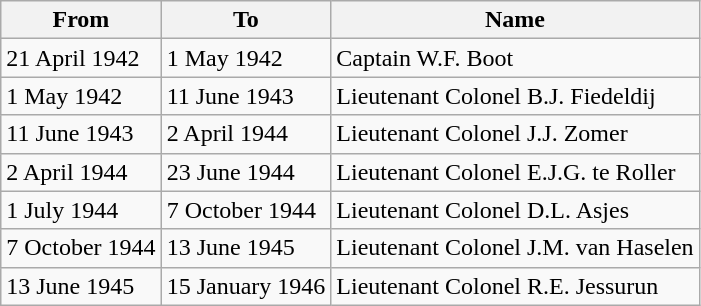<table class="wikitable">
<tr>
<th>From</th>
<th>To</th>
<th>Name</th>
</tr>
<tr>
<td>21 April 1942</td>
<td>1 May 1942</td>
<td>Captain W.F. Boot</td>
</tr>
<tr>
<td>1 May 1942</td>
<td>11 June 1943</td>
<td>Lieutenant Colonel B.J. Fiedeldij</td>
</tr>
<tr>
<td>11 June 1943</td>
<td>2 April 1944</td>
<td>Lieutenant Colonel J.J. Zomer</td>
</tr>
<tr>
<td>2 April 1944</td>
<td>23 June 1944</td>
<td>Lieutenant Colonel E.J.G. te Roller</td>
</tr>
<tr>
<td>1 July 1944</td>
<td>7 October 1944</td>
<td>Lieutenant Colonel D.L. Asjes</td>
</tr>
<tr>
<td>7 October 1944</td>
<td>13 June 1945</td>
<td>Lieutenant Colonel J.M. van Haselen</td>
</tr>
<tr>
<td>13 June 1945</td>
<td>15 January 1946</td>
<td>Lieutenant Colonel R.E. Jessurun</td>
</tr>
</table>
